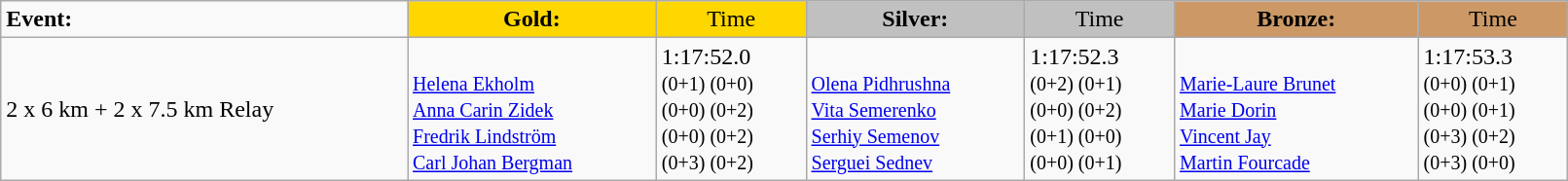<table class="wikitable" border="1" style="width:85%;">
<tr>
<td><strong>Event:</strong></td>
<td style="text-align:center;background-color:gold;"><strong>Gold:</strong></td>
<td style="text-align:center;background-color:gold;">Time</td>
<td style="text-align:center;background-color:silver;"><strong>Silver:</strong></td>
<td style="text-align:center;background-color:silver;">Time</td>
<td style="text-align:center;background-color:#CC9966;"><strong>Bronze:</strong></td>
<td style="text-align:center;background-color:#CC9966;">Time</td>
</tr>
<tr>
<td>2 x 6 km + 2 x 7.5 km Relay<br></td>
<td><strong></strong>  <br><small><a href='#'>Helena Ekholm</a><br><a href='#'>Anna Carin Zidek</a><br><a href='#'>Fredrik Lindström</a><br><a href='#'>Carl Johan Bergman</a></small></td>
<td>1:17:52.0<br><small>(0+1) (0+0)<br>(0+0) (0+2)<br>(0+0) (0+2)<br>(0+3) (0+2)</small></td>
<td>  <br><small><a href='#'>Olena Pidhrushna</a><br><a href='#'>Vita Semerenko</a><br><a href='#'>Serhiy Semenov</a><br><a href='#'>Serguei Sednev</a></small></td>
<td>1:17:52.3<br><small>(0+2) (0+1)<br>(0+0) (0+2)<br>(0+1) (0+0)<br>(0+0) (0+1)</small></td>
<td>  <br><small><a href='#'>Marie-Laure Brunet</a><br><a href='#'>Marie Dorin</a><br><a href='#'>Vincent Jay</a><br><a href='#'>Martin Fourcade</a></small></td>
<td>1:17:53.3<br><small>(0+0) (0+1)<br>(0+0) (0+1)<br>(0+3) (0+2)<br>(0+3) (0+0)</small></td>
</tr>
</table>
